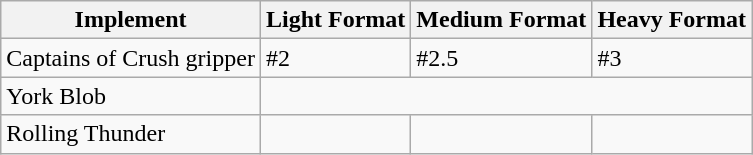<table class="wikitable">
<tr>
<th>Implement</th>
<th>Light Format</th>
<th>Medium Format</th>
<th>Heavy Format</th>
</tr>
<tr>
<td>Captains of Crush gripper</td>
<td>#2</td>
<td>#2.5</td>
<td>#3</td>
</tr>
<tr>
<td>York Blob</td>
<td colspan="3"></td>
</tr>
<tr>
<td>Rolling Thunder</td>
<td></td>
<td></td>
<td></td>
</tr>
</table>
